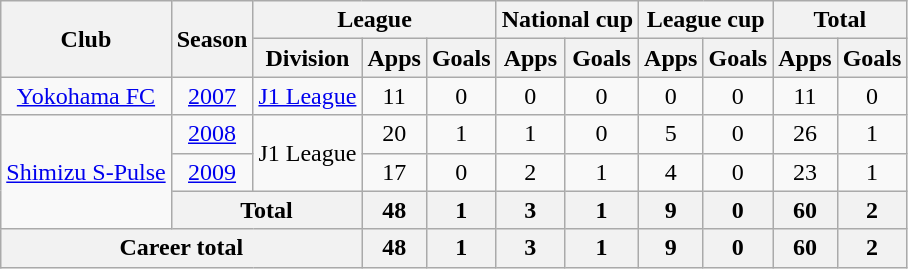<table class="wikitable" style="text-align:center">
<tr>
<th rowspan="2">Club</th>
<th rowspan="2">Season</th>
<th colspan="3">League</th>
<th colspan="2">National cup</th>
<th colspan="2">League cup</th>
<th colspan="2">Total</th>
</tr>
<tr>
<th>Division</th>
<th>Apps</th>
<th>Goals</th>
<th>Apps</th>
<th>Goals</th>
<th>Apps</th>
<th>Goals</th>
<th>Apps</th>
<th>Goals</th>
</tr>
<tr>
<td><a href='#'>Yokohama FC</a></td>
<td><a href='#'>2007</a></td>
<td><a href='#'>J1 League</a></td>
<td>11</td>
<td>0</td>
<td>0</td>
<td>0</td>
<td>0</td>
<td>0</td>
<td>11</td>
<td>0</td>
</tr>
<tr>
<td rowspan="3"><a href='#'>Shimizu S-Pulse</a></td>
<td><a href='#'>2008</a></td>
<td rowspan="2">J1 League</td>
<td>20</td>
<td>1</td>
<td>1</td>
<td>0</td>
<td>5</td>
<td>0</td>
<td>26</td>
<td>1</td>
</tr>
<tr>
<td><a href='#'>2009</a></td>
<td>17</td>
<td>0</td>
<td>2</td>
<td>1</td>
<td>4</td>
<td>0</td>
<td>23</td>
<td>1</td>
</tr>
<tr>
<th colspan="2">Total</th>
<th>48</th>
<th>1</th>
<th>3</th>
<th>1</th>
<th>9</th>
<th>0</th>
<th>60</th>
<th>2</th>
</tr>
<tr>
<th colspan="3">Career total</th>
<th>48</th>
<th>1</th>
<th>3</th>
<th>1</th>
<th>9</th>
<th>0</th>
<th>60</th>
<th>2</th>
</tr>
</table>
